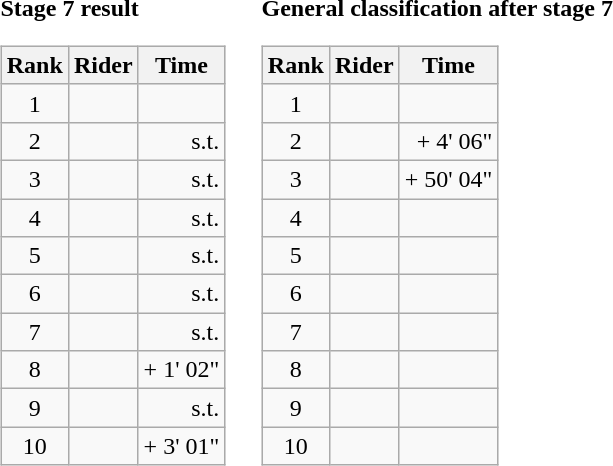<table>
<tr>
<td><strong>Stage 7 result</strong><br><table class="wikitable">
<tr>
<th scope="col">Rank</th>
<th scope="col">Rider</th>
<th scope="col">Time</th>
</tr>
<tr>
<td style="text-align:center;">1</td>
<td></td>
<td style="text-align:right;"></td>
</tr>
<tr>
<td style="text-align:center;">2</td>
<td></td>
<td style="text-align:right;">s.t.</td>
</tr>
<tr>
<td style="text-align:center;">3</td>
<td></td>
<td style="text-align:right;">s.t.</td>
</tr>
<tr>
<td style="text-align:center;">4</td>
<td></td>
<td style="text-align:right;">s.t.</td>
</tr>
<tr>
<td style="text-align:center;">5</td>
<td></td>
<td style="text-align:right;">s.t.</td>
</tr>
<tr>
<td style="text-align:center;">6</td>
<td></td>
<td style="text-align:right;">s.t.</td>
</tr>
<tr>
<td style="text-align:center;">7</td>
<td></td>
<td style="text-align:right;">s.t.</td>
</tr>
<tr>
<td style="text-align:center;">8</td>
<td></td>
<td style="text-align:right;">+ 1' 02"</td>
</tr>
<tr>
<td style="text-align:center;">9</td>
<td></td>
<td style="text-align:right;">s.t.</td>
</tr>
<tr>
<td style="text-align:center;">10</td>
<td></td>
<td style="text-align:right;">+ 3' 01"</td>
</tr>
</table>
</td>
<td></td>
<td><strong>General classification after stage 7</strong><br><table class="wikitable">
<tr>
<th scope="col">Rank</th>
<th scope="col">Rider</th>
<th scope="col">Time</th>
</tr>
<tr>
<td style="text-align:center;">1</td>
<td></td>
<td style="text-align:right;"></td>
</tr>
<tr>
<td style="text-align:center;">2</td>
<td></td>
<td style="text-align:right;">+ 4' 06"</td>
</tr>
<tr>
<td style="text-align:center;">3</td>
<td></td>
<td style="text-align:right;">+ 50' 04"</td>
</tr>
<tr>
<td style="text-align:center;">4</td>
<td></td>
<td></td>
</tr>
<tr>
<td style="text-align:center;">5</td>
<td></td>
<td></td>
</tr>
<tr>
<td style="text-align:center;">6</td>
<td></td>
<td></td>
</tr>
<tr>
<td style="text-align:center;">7</td>
<td></td>
<td></td>
</tr>
<tr>
<td style="text-align:center;">8</td>
<td></td>
<td></td>
</tr>
<tr>
<td style="text-align:center;">9</td>
<td></td>
<td></td>
</tr>
<tr>
<td style="text-align:center;">10</td>
<td></td>
<td></td>
</tr>
</table>
</td>
</tr>
</table>
